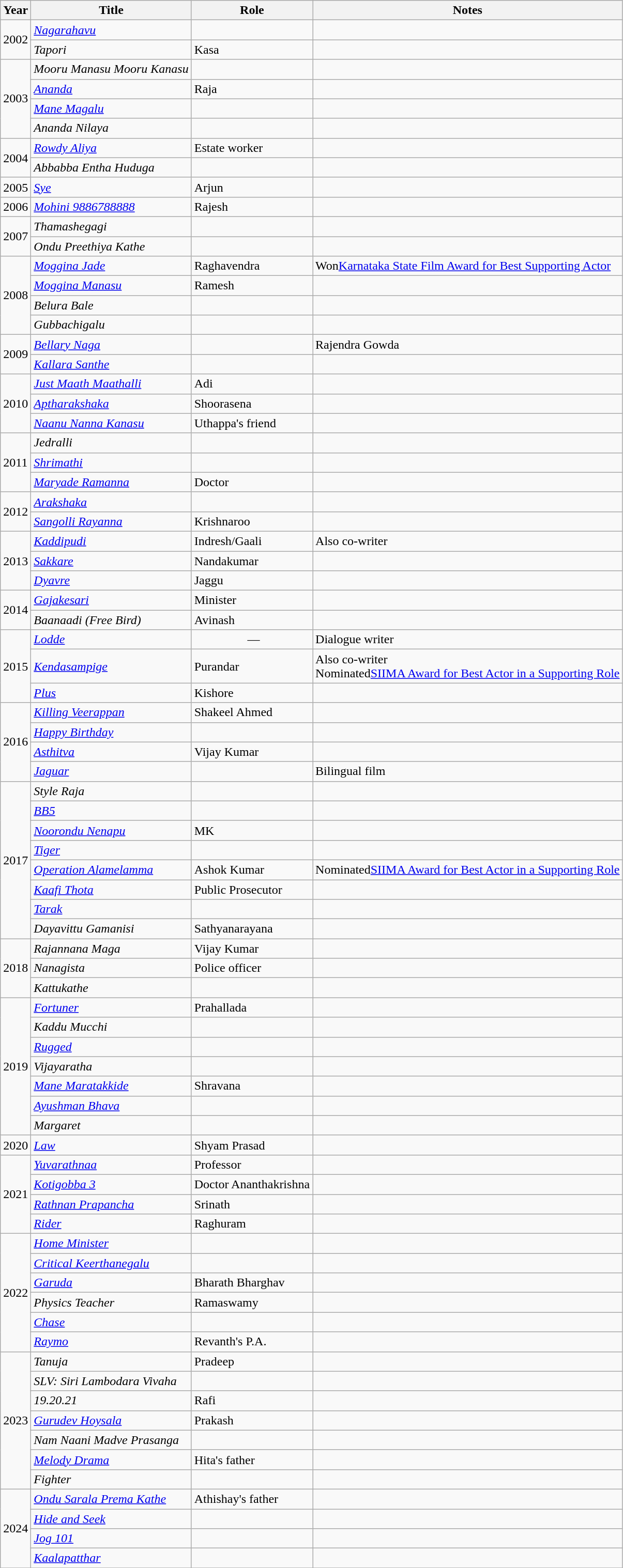<table class="wikitable">
<tr>
<th>Year</th>
<th>Title</th>
<th>Role</th>
<th>Notes</th>
</tr>
<tr>
<td rowspan="2">2002</td>
<td><em><a href='#'>Nagarahavu</a></em></td>
<td></td>
<td></td>
</tr>
<tr>
<td><em>Tapori</em></td>
<td>Kasa</td>
<td></td>
</tr>
<tr>
<td rowspan="4">2003</td>
<td><em>Mooru Manasu Mooru Kanasu</em></td>
<td></td>
<td></td>
</tr>
<tr>
<td><em><a href='#'>Ananda</a></em></td>
<td>Raja</td>
<td></td>
</tr>
<tr>
<td><em><a href='#'>Mane Magalu</a></em></td>
<td></td>
<td></td>
</tr>
<tr>
<td><em>Ananda Nilaya</em></td>
<td></td>
<td></td>
</tr>
<tr>
<td rowspan="2">2004</td>
<td><em><a href='#'>Rowdy Aliya</a></em></td>
<td>Estate worker</td>
<td></td>
</tr>
<tr>
<td><em>Abbabba Entha Huduga</em></td>
<td></td>
<td></td>
</tr>
<tr>
<td>2005</td>
<td><em><a href='#'>Sye</a></em></td>
<td>Arjun</td>
<td></td>
</tr>
<tr>
<td>2006</td>
<td><em><a href='#'>Mohini 9886788888</a></em></td>
<td>Rajesh</td>
<td></td>
</tr>
<tr>
<td rowspan="2">2007</td>
<td><em>Thamashegagi</em></td>
<td></td>
<td></td>
</tr>
<tr>
<td><em>Ondu Preethiya Kathe</em></td>
<td></td>
<td></td>
</tr>
<tr>
<td rowspan="4">2008</td>
<td><em><a href='#'>Moggina Jade</a></em></td>
<td>Raghavendra</td>
<td>Won<a href='#'>Karnataka State Film Award for Best Supporting Actor</a></td>
</tr>
<tr>
<td><em><a href='#'>Moggina Manasu</a></em></td>
<td>Ramesh</td>
<td></td>
</tr>
<tr>
<td><em>Belura Bale</em></td>
<td></td>
<td></td>
</tr>
<tr>
<td><em>Gubbachigalu</em></td>
<td></td>
<td></td>
</tr>
<tr>
<td rowspan="2">2009</td>
<td><em><a href='#'>Bellary Naga</a></em></td>
<td></td>
<td>Rajendra Gowda</td>
</tr>
<tr>
<td><em><a href='#'>Kallara Santhe</a></em></td>
<td></td>
<td></td>
</tr>
<tr>
<td rowspan="3">2010</td>
<td><em><a href='#'>Just Maath Maathalli</a></em></td>
<td>Adi</td>
<td></td>
</tr>
<tr>
<td><em><a href='#'>Aptharakshaka</a></em></td>
<td>Shoorasena</td>
<td></td>
</tr>
<tr>
<td><em><a href='#'>Naanu Nanna Kanasu</a></em></td>
<td>Uthappa's friend</td>
<td></td>
</tr>
<tr>
<td rowspan="3">2011</td>
<td><em>Jedralli</em></td>
<td></td>
<td></td>
</tr>
<tr>
<td><em><a href='#'>Shrimathi</a></em></td>
<td></td>
<td></td>
</tr>
<tr>
<td><em><a href='#'>Maryade Ramanna</a></em></td>
<td>Doctor</td>
<td></td>
</tr>
<tr>
<td rowspan="2">2012</td>
<td><em><a href='#'>Arakshaka</a></em></td>
<td></td>
<td></td>
</tr>
<tr>
<td><em><a href='#'>Sangolli Rayanna</a></em></td>
<td>Krishnaroo</td>
<td></td>
</tr>
<tr>
<td rowspan="3">2013</td>
<td><em><a href='#'>Kaddipudi</a></em></td>
<td>Indresh/Gaali</td>
<td>Also co-writer</td>
</tr>
<tr>
<td><em><a href='#'>Sakkare</a></em></td>
<td>Nandakumar</td>
<td></td>
</tr>
<tr>
<td><em><a href='#'>Dyavre</a></em></td>
<td>Jaggu</td>
<td></td>
</tr>
<tr>
<td rowspan="2">2014</td>
<td><em><a href='#'>Gajakesari</a></em></td>
<td>Minister</td>
</tr>
<tr>
<td><em>Baanaadi (Free Bird)</em></td>
<td>Avinash</td>
<td></td>
</tr>
<tr>
<td rowspan="3">2015</td>
<td><em><a href='#'>Lodde</a></em></td>
<td style="text-align:center;"> —</td>
<td>Dialogue writer</td>
</tr>
<tr>
<td><em><a href='#'>Kendasampige</a></em></td>
<td>Purandar</td>
<td>Also co-writer<br>Nominated<a href='#'>SIIMA Award for Best Actor in a Supporting Role</a></td>
</tr>
<tr>
<td><em><a href='#'>Plus</a></em></td>
<td>Kishore</td>
<td></td>
</tr>
<tr>
<td rowspan="4">2016</td>
<td><em><a href='#'>Killing Veerappan</a></em></td>
<td>Shakeel Ahmed</td>
<td></td>
</tr>
<tr>
<td><em><a href='#'>Happy Birthday</a></em></td>
<td></td>
<td></td>
</tr>
<tr>
<td><em><a href='#'>Asthitva</a></em></td>
<td>Vijay Kumar</td>
<td></td>
</tr>
<tr>
<td><em><a href='#'>Jaguar</a></em></td>
<td></td>
<td>Bilingual film</td>
</tr>
<tr>
<td rowspan="8">2017</td>
<td><em>Style Raja</em></td>
<td></td>
<td></td>
</tr>
<tr>
<td><em><a href='#'>BB5</a></em></td>
<td></td>
<td></td>
</tr>
<tr>
<td><em><a href='#'>Noorondu Nenapu</a></em></td>
<td>MK</td>
<td></td>
</tr>
<tr>
<td><em><a href='#'>Tiger</a></em></td>
<td></td>
<td></td>
</tr>
<tr>
<td><em><a href='#'>Operation Alamelamma</a></em></td>
<td>Ashok Kumar</td>
<td>Nominated<a href='#'>SIIMA Award for Best Actor in a Supporting Role</a></td>
</tr>
<tr>
<td><em><a href='#'>Kaafi Thota</a></em></td>
<td>Public Prosecutor</td>
<td></td>
</tr>
<tr>
<td><em><a href='#'>Tarak</a></em></td>
<td></td>
<td></td>
</tr>
<tr>
<td><em>Dayavittu Gamanisi</em></td>
<td>Sathyanarayana</td>
<td></td>
</tr>
<tr>
<td rowspan="3">2018</td>
<td><em>Rajannana Maga</em></td>
<td>Vijay Kumar</td>
<td></td>
</tr>
<tr>
<td><em>Nanagista</em></td>
<td>Police officer</td>
<td></td>
</tr>
<tr>
<td><em>Kattukathe</em></td>
<td></td>
<td></td>
</tr>
<tr>
<td rowspan="7">2019</td>
<td><em><a href='#'>Fortuner</a></em></td>
<td>Prahallada</td>
<td></td>
</tr>
<tr>
<td><em>Kaddu Mucchi</em></td>
<td></td>
<td></td>
</tr>
<tr>
<td><em><a href='#'>Rugged</a></em></td>
<td></td>
<td></td>
</tr>
<tr>
<td><em>Vijayaratha</em></td>
<td></td>
<td></td>
</tr>
<tr>
<td><em><a href='#'>Mane Maratakkide</a></em></td>
<td>Shravana</td>
<td></td>
</tr>
<tr>
<td><em><a href='#'>Ayushman Bhava</a></em></td>
<td></td>
<td></td>
</tr>
<tr>
<td><em>Margaret</em></td>
<td></td>
<td></td>
</tr>
<tr>
<td>2020</td>
<td><em><a href='#'>Law</a></em></td>
<td>Shyam Prasad</td>
<td></td>
</tr>
<tr>
<td rowspan="4">2021</td>
<td><em><a href='#'>Yuvarathnaa</a></em></td>
<td>Professor</td>
<td></td>
</tr>
<tr>
<td><em><a href='#'>Kotigobba 3</a></em></td>
<td>Doctor Ananthakrishna</td>
<td></td>
</tr>
<tr>
<td><em><a href='#'>Rathnan Prapancha</a></em></td>
<td>Srinath</td>
<td></td>
</tr>
<tr>
<td><em><a href='#'>Rider</a></em></td>
<td>Raghuram</td>
<td></td>
</tr>
<tr>
<td rowspan="6">2022</td>
<td><em><a href='#'>Home Minister</a></em></td>
<td></td>
<td></td>
</tr>
<tr>
<td><em><a href='#'>Critical Keerthanegalu</a></em></td>
<td></td>
<td></td>
</tr>
<tr>
<td><em><a href='#'>Garuda</a></em></td>
<td>Bharath Bharghav</td>
<td></td>
</tr>
<tr>
<td><em>Physics Teacher</em></td>
<td>Ramaswamy</td>
<td></td>
</tr>
<tr>
<td><em><a href='#'>Chase</a></em></td>
<td></td>
<td></td>
</tr>
<tr>
<td><em><a href='#'>Raymo</a></em></td>
<td>Revanth's P.A.</td>
<td></td>
</tr>
<tr>
<td rowspan="7">2023</td>
<td><em>Tanuja</em></td>
<td>Pradeep</td>
<td></td>
</tr>
<tr>
<td><em>SLV: Siri Lambodara Vivaha</em></td>
<td></td>
<td></td>
</tr>
<tr>
<td><em>19.20.21</em></td>
<td>Rafi</td>
<td></td>
</tr>
<tr>
<td><em><a href='#'>Gurudev Hoysala</a></em></td>
<td>Prakash</td>
<td></td>
</tr>
<tr>
<td><em>Nam Naani Madve Prasanga</em></td>
<td></td>
<td></td>
</tr>
<tr>
<td><em><a href='#'>Melody Drama</a></em></td>
<td>Hita's father</td>
<td></td>
</tr>
<tr>
<td><em>Fighter</em></td>
<td></td>
<td></td>
</tr>
<tr>
<td rowspan=4>2024</td>
<td><em><a href='#'>Ondu Sarala Prema Kathe</a></em></td>
<td>Athishay's father</td>
<td></td>
</tr>
<tr>
<td><em><a href='#'>Hide and Seek</a></em></td>
<td></td>
<td></td>
</tr>
<tr>
<td><em><a href='#'>Jog 101</a></em></td>
<td></td>
<td></td>
</tr>
<tr>
<td><em><a href='#'>Kaalapatthar</a></em></td>
<td></td>
<td></td>
</tr>
<tr>
</tr>
</table>
